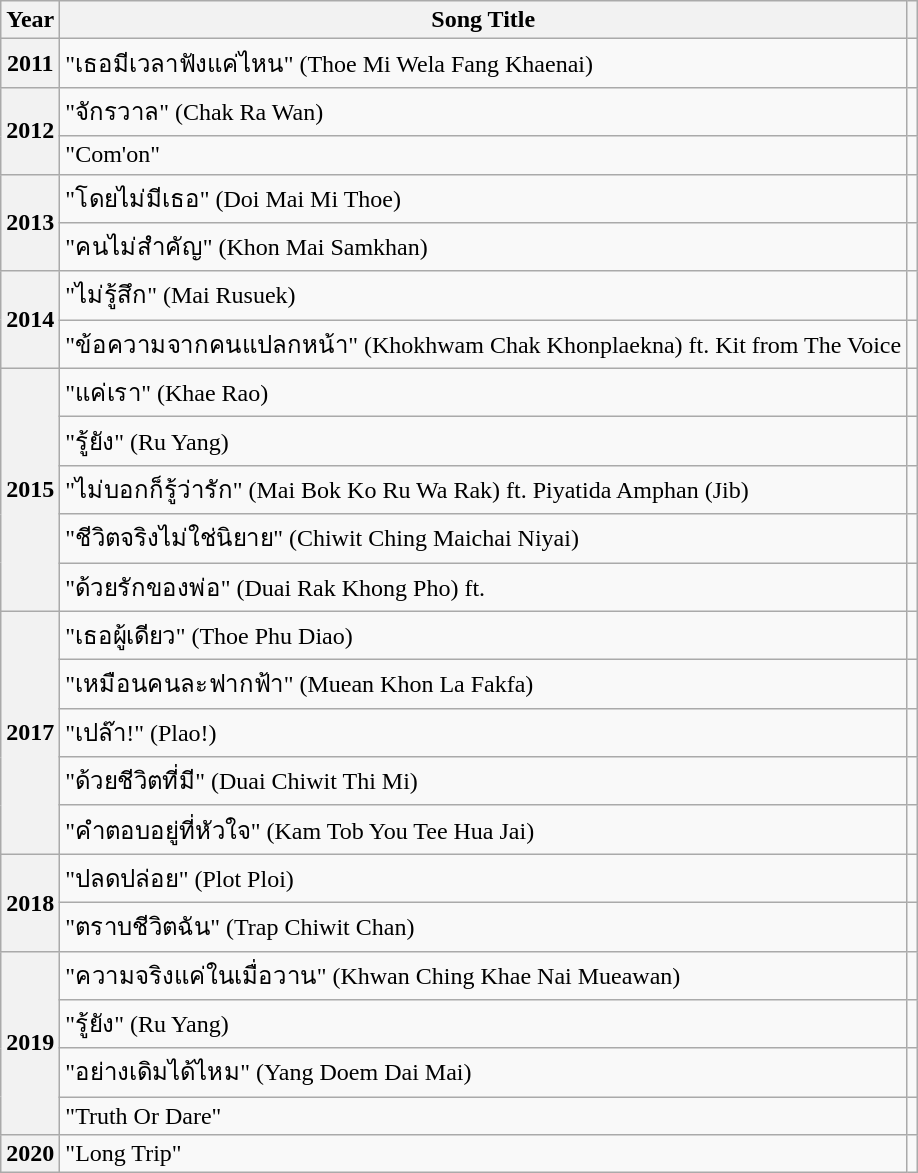<table class="wikitable sortable plainrowheaders">
<tr>
<th scope="col">Year</th>
<th scope="col">Song Title</th>
<th scope="col" class="unsortable"></th>
</tr>
<tr>
<th scope="row">2011</th>
<td>"เธอมีเวลาฟังแค่ไหน" (Thoe Mi Wela Fang Khaenai)</td>
<td style="text-align: center;"></td>
</tr>
<tr>
<th scope="row" rowspan="2">2012</th>
<td>"จักรวาล" (Chak Ra Wan)</td>
<td style="text-align: center;"></td>
</tr>
<tr>
<td>"Com'on"</td>
<td style="text-align: center;"></td>
</tr>
<tr>
<th scope="row" rowspan="2">2013</th>
<td>"โดยไม่มีเธอ" (Doi Mai Mi Thoe)</td>
<td style="text-align: center;"></td>
</tr>
<tr>
<td>"คนไม่สำคัญ" (Khon Mai Samkhan)</td>
<td style="text-align: center;"></td>
</tr>
<tr>
<th scope="row" rowspan="2">2014</th>
<td>"ไม่รู้สึก" (Mai Rusuek)</td>
<td style="text-align: center;"></td>
</tr>
<tr>
<td>"ข้อความจากคนแปลกหน้า" (Khokhwam Chak Khonplaekna) ft. Kit from The Voice</td>
<td style="text-align: center;"></td>
</tr>
<tr>
<th scope="row" rowspan="5">2015</th>
<td>"แค่เรา" (Khae Rao)</td>
<td style="text-align: center;"></td>
</tr>
<tr>
<td>"รู้ยัง" (Ru Yang)</td>
<td style="text-align: center;"></td>
</tr>
<tr>
<td>"ไม่บอกก็รู้ว่ารัก" (Mai Bok Ko Ru Wa Rak) ft. Piyatida Amphan (Jib)</td>
<td style="text-align: center;"></td>
</tr>
<tr>
<td>"ชีวิตจริงไม่ใช่นิยาย" (Chiwit Ching Maichai Niyai)</td>
<td style="text-align: center;"></td>
</tr>
<tr>
<td>"ด้วยรักของพ่อ" (Duai Rak Khong Pho) ft. </td>
<td style="text-align: center;"></td>
</tr>
<tr>
<th scope="row" rowspan="5">2017</th>
<td>"เธอผู้เดียว" (Thoe Phu Diao)</td>
<td style="text-align: center;"></td>
</tr>
<tr>
<td>"เหมือนคนละฟากฟ้า" (Muean Khon La Fakfa)</td>
<td style="text-align: center;"></td>
</tr>
<tr>
<td>"เปล๊า!" (Plao!)</td>
<td style="text-align: center;"></td>
</tr>
<tr>
<td>"ด้วยชีวิตที่มี" (Duai Chiwit Thi Mi)</td>
<td style="text-align: center;"></td>
</tr>
<tr>
<td>"คำตอบอยู่ที่หัวใจ" (Kam Tob You Tee Hua Jai)</td>
<td style="text-align: center;"></td>
</tr>
<tr>
<th scope="row" rowspan="2">2018</th>
<td>"ปลดปล่อย" (Plot Ploi)</td>
<td style="text-align: center;"></td>
</tr>
<tr>
<td>"ตราบชีวิตฉัน" (Trap Chiwit Chan)</td>
<td style="text-align: center;"></td>
</tr>
<tr>
<th scope="row" rowspan="4">2019</th>
<td>"ความจริงแค่ในเมื่อวาน" (Khwan Ching Khae Nai Mueawan)</td>
<td style="text-align: center;"></td>
</tr>
<tr>
<td>"รู้ยัง" (Ru Yang)</td>
<td style="text-align: center;"></td>
</tr>
<tr>
<td>"อย่างเดิมได้ไหม" (Yang Doem Dai Mai)</td>
<td style="text-align: center;"></td>
</tr>
<tr>
<td>"Truth Or Dare"</td>
<td style="text-align: center;"></td>
</tr>
<tr>
<th scope="row">2020</th>
<td>"Long Trip"</td>
<td style="text-align: center;"></td>
</tr>
</table>
